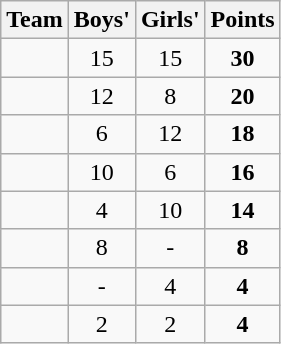<table class=wikitable style="text-align:center">
<tr>
<th>Team</th>
<th>Boys'</th>
<th>Girls'</th>
<th>Points</th>
</tr>
<tr>
<td align=left></td>
<td>15</td>
<td>15</td>
<td><strong>30</strong></td>
</tr>
<tr>
<td align=left></td>
<td>12</td>
<td>8</td>
<td><strong>20</strong></td>
</tr>
<tr>
<td align=left></td>
<td>6</td>
<td>12</td>
<td><strong>18</strong></td>
</tr>
<tr>
<td align=left></td>
<td>10</td>
<td>6</td>
<td><strong>16</strong></td>
</tr>
<tr>
<td align=left></td>
<td>4</td>
<td>10</td>
<td><strong>14</strong></td>
</tr>
<tr>
<td align=left></td>
<td>8</td>
<td>-</td>
<td><strong>8</strong></td>
</tr>
<tr>
<td align=left></td>
<td>-</td>
<td>4</td>
<td><strong>4</strong></td>
</tr>
<tr>
<td align=left></td>
<td>2</td>
<td>2</td>
<td><strong>4</strong></td>
</tr>
</table>
